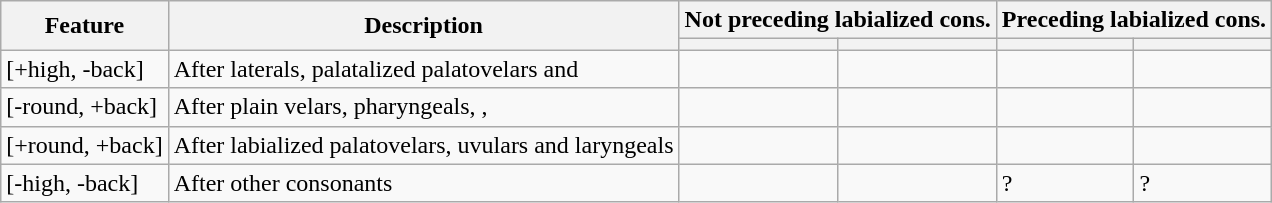<table class="wikitable">
<tr>
<th rowspan=2>Feature</th>
<th rowspan=2>Description</th>
<th colspan=2>Not preceding labialized cons.</th>
<th colspan=2>Preceding labialized cons.</th>
</tr>
<tr>
<th></th>
<th></th>
<th></th>
<th></th>
</tr>
<tr>
<td>[+high, -back]</td>
<td>After laterals, palatalized palatovelars and </td>
<td></td>
<td></td>
<td></td>
<td></td>
</tr>
<tr>
<td>[-round, +back]</td>
<td>After plain velars, pharyngeals, , </td>
<td></td>
<td></td>
<td></td>
<td></td>
</tr>
<tr>
<td>[+round, +back]</td>
<td>After labialized palatovelars, uvulars and laryngeals</td>
<td></td>
<td></td>
<td></td>
<td></td>
</tr>
<tr>
<td>[-high, -back]</td>
<td>After other consonants</td>
<td></td>
<td></td>
<td>?</td>
<td>?</td>
</tr>
</table>
